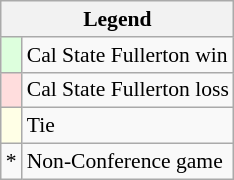<table class="wikitable" style="font-size:90%">
<tr>
<th colspan=2>Legend</th>
</tr>
<tr>
<td style="background:#ddffdd;"> </td>
<td>Cal State Fullerton win</td>
</tr>
<tr>
<td style="background:#ffdddd;"> </td>
<td>Cal State Fullerton loss</td>
</tr>
<tr>
<td style="background:#ffffe6;"> </td>
<td>Tie</td>
</tr>
<tr>
<td>*</td>
<td>Non-Conference game</td>
</tr>
</table>
